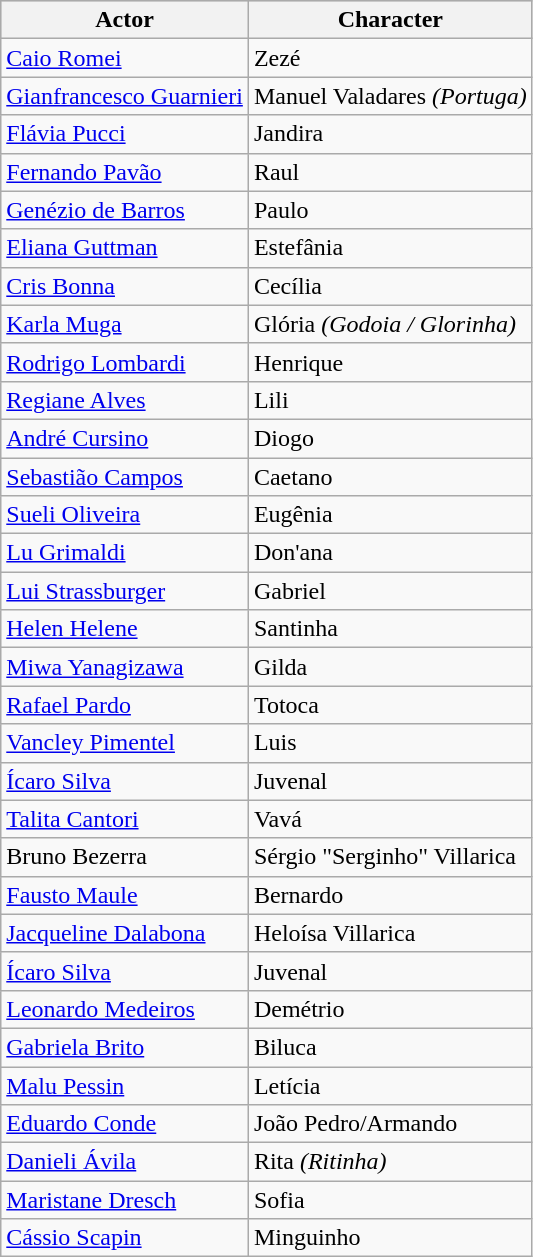<table class="wikitable sortable">
<tr style="background:#ccc;">
<th>Actor</th>
<th>Character</th>
</tr>
<tr>
<td><a href='#'>Caio Romei</a></td>
<td>Zezé</td>
</tr>
<tr>
<td><a href='#'>Gianfrancesco Guarnieri</a></td>
<td>Manuel Valadares <em>(Portuga)</em></td>
</tr>
<tr>
<td><a href='#'>Flávia Pucci</a></td>
<td>Jandira</td>
</tr>
<tr>
<td><a href='#'>Fernando Pavão</a></td>
<td>Raul</td>
</tr>
<tr>
<td><a href='#'>Genézio de Barros</a></td>
<td>Paulo</td>
</tr>
<tr>
<td><a href='#'>Eliana Guttman</a></td>
<td>Estefânia</td>
</tr>
<tr>
<td><a href='#'>Cris Bonna</a></td>
<td>Cecília</td>
</tr>
<tr>
<td><a href='#'>Karla Muga</a></td>
<td>Glória <em>(Godoia / Glorinha)</em></td>
</tr>
<tr>
<td><a href='#'>Rodrigo Lombardi</a></td>
<td>Henrique</td>
</tr>
<tr>
<td><a href='#'>Regiane Alves</a></td>
<td>Lili</td>
</tr>
<tr>
<td><a href='#'>André Cursino</a></td>
<td>Diogo</td>
</tr>
<tr>
<td><a href='#'>Sebastião Campos</a></td>
<td>Caetano</td>
</tr>
<tr>
<td><a href='#'>Sueli Oliveira</a></td>
<td>Eugênia</td>
</tr>
<tr>
<td><a href='#'>Lu Grimaldi</a></td>
<td>Don'ana</td>
</tr>
<tr>
<td><a href='#'>Lui Strassburger</a></td>
<td>Gabriel</td>
</tr>
<tr>
<td><a href='#'>Helen Helene</a></td>
<td>Santinha</td>
</tr>
<tr>
<td><a href='#'>Miwa Yanagizawa</a></td>
<td>Gilda</td>
</tr>
<tr>
<td><a href='#'>Rafael Pardo</a></td>
<td>Totoca</td>
</tr>
<tr>
<td><a href='#'>Vancley Pimentel</a></td>
<td>Luis</td>
</tr>
<tr>
<td><a href='#'>Ícaro Silva</a></td>
<td>Juvenal</td>
</tr>
<tr>
<td><a href='#'>Talita Cantori</a></td>
<td>Vavá</td>
</tr>
<tr>
<td>Bruno Bezerra</td>
<td>Sérgio "Serginho" Villarica</td>
</tr>
<tr>
<td><a href='#'>Fausto Maule</a></td>
<td>Bernardo</td>
</tr>
<tr>
<td><a href='#'>Jacqueline Dalabona</a></td>
<td>Heloísa Villarica</td>
</tr>
<tr>
<td><a href='#'>Ícaro Silva</a></td>
<td>Juvenal</td>
</tr>
<tr>
<td><a href='#'>Leonardo Medeiros</a></td>
<td>Demétrio</td>
</tr>
<tr>
<td><a href='#'>Gabriela Brito</a></td>
<td>Biluca</td>
</tr>
<tr>
<td><a href='#'>Malu Pessin</a></td>
<td>Letícia</td>
</tr>
<tr>
<td><a href='#'>Eduardo Conde</a></td>
<td>João Pedro/Armando</td>
</tr>
<tr>
<td><a href='#'>Danieli Ávila</a></td>
<td>Rita <em>(Ritinha)</em></td>
</tr>
<tr>
<td><a href='#'>Maristane Dresch</a></td>
<td>Sofia</td>
</tr>
<tr>
<td><a href='#'>Cássio Scapin</a></td>
<td>Minguinho</td>
</tr>
</table>
